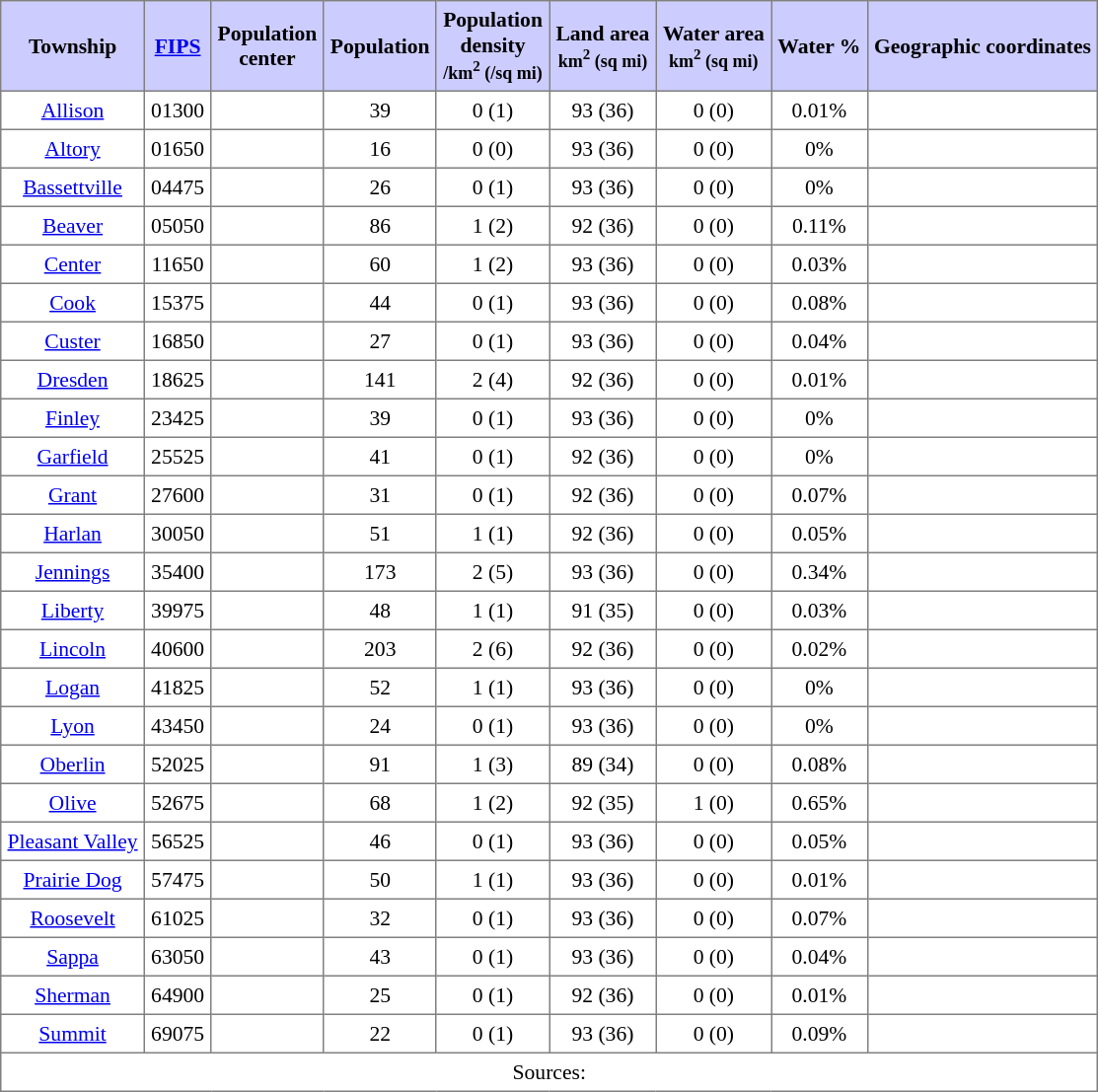<table class="toccolours" border=1 cellspacing=0 cellpadding=4 style="text-align:center; border-collapse:collapse; font-size:90%;">
<tr style="background:#ccccff">
<th>Township</th>
<th><a href='#'>FIPS</a></th>
<th>Population<br>center</th>
<th>Population</th>
<th>Population<br>density<br><small>/km<sup>2</sup> (/sq mi)</small></th>
<th>Land area<br><small>km<sup>2</sup> (sq mi)</small></th>
<th>Water area<br><small>km<sup>2</sup> (sq mi)</small></th>
<th>Water %</th>
<th>Geographic coordinates</th>
</tr>
<tr>
<td><a href='#'>Allison</a></td>
<td>01300</td>
<td></td>
<td>39</td>
<td>0 (1)</td>
<td>93 (36)</td>
<td>0 (0)</td>
<td>0.01%</td>
<td></td>
</tr>
<tr>
<td><a href='#'>Altory</a></td>
<td>01650</td>
<td></td>
<td>16</td>
<td>0 (0)</td>
<td>93 (36)</td>
<td>0 (0)</td>
<td>0%</td>
<td></td>
</tr>
<tr>
<td><a href='#'>Bassettville</a></td>
<td>04475</td>
<td></td>
<td>26</td>
<td>0 (1)</td>
<td>93 (36)</td>
<td>0 (0)</td>
<td>0%</td>
<td></td>
</tr>
<tr>
<td><a href='#'>Beaver</a></td>
<td>05050</td>
<td></td>
<td>86</td>
<td>1 (2)</td>
<td>92 (36)</td>
<td>0 (0)</td>
<td>0.11%</td>
<td></td>
</tr>
<tr>
<td><a href='#'>Center</a></td>
<td>11650</td>
<td></td>
<td>60</td>
<td>1 (2)</td>
<td>93 (36)</td>
<td>0 (0)</td>
<td>0.03%</td>
<td></td>
</tr>
<tr>
<td><a href='#'>Cook</a></td>
<td>15375</td>
<td></td>
<td>44</td>
<td>0 (1)</td>
<td>93 (36)</td>
<td>0 (0)</td>
<td>0.08%</td>
<td></td>
</tr>
<tr>
<td><a href='#'>Custer</a></td>
<td>16850</td>
<td></td>
<td>27</td>
<td>0 (1)</td>
<td>93 (36)</td>
<td>0 (0)</td>
<td>0.04%</td>
<td></td>
</tr>
<tr>
<td><a href='#'>Dresden</a></td>
<td>18625</td>
<td></td>
<td>141</td>
<td>2 (4)</td>
<td>92 (36)</td>
<td>0 (0)</td>
<td>0.01%</td>
<td></td>
</tr>
<tr>
<td><a href='#'>Finley</a></td>
<td>23425</td>
<td></td>
<td>39</td>
<td>0 (1)</td>
<td>93 (36)</td>
<td>0 (0)</td>
<td>0%</td>
<td></td>
</tr>
<tr>
<td><a href='#'>Garfield</a></td>
<td>25525</td>
<td></td>
<td>41</td>
<td>0 (1)</td>
<td>92 (36)</td>
<td>0 (0)</td>
<td>0%</td>
<td></td>
</tr>
<tr>
<td><a href='#'>Grant</a></td>
<td>27600</td>
<td></td>
<td>31</td>
<td>0 (1)</td>
<td>92 (36)</td>
<td>0 (0)</td>
<td>0.07%</td>
<td></td>
</tr>
<tr>
<td><a href='#'>Harlan</a></td>
<td>30050</td>
<td></td>
<td>51</td>
<td>1 (1)</td>
<td>92 (36)</td>
<td>0 (0)</td>
<td>0.05%</td>
<td></td>
</tr>
<tr>
<td><a href='#'>Jennings</a></td>
<td>35400</td>
<td></td>
<td>173</td>
<td>2 (5)</td>
<td>93 (36)</td>
<td>0 (0)</td>
<td>0.34%</td>
<td></td>
</tr>
<tr>
<td><a href='#'>Liberty</a></td>
<td>39975</td>
<td></td>
<td>48</td>
<td>1 (1)</td>
<td>91 (35)</td>
<td>0 (0)</td>
<td>0.03%</td>
<td></td>
</tr>
<tr>
<td><a href='#'>Lincoln</a></td>
<td>40600</td>
<td></td>
<td>203</td>
<td>2 (6)</td>
<td>92 (36)</td>
<td>0 (0)</td>
<td>0.02%</td>
<td></td>
</tr>
<tr>
<td><a href='#'>Logan</a></td>
<td>41825</td>
<td></td>
<td>52</td>
<td>1 (1)</td>
<td>93 (36)</td>
<td>0 (0)</td>
<td>0%</td>
<td></td>
</tr>
<tr>
<td><a href='#'>Lyon</a></td>
<td>43450</td>
<td></td>
<td>24</td>
<td>0 (1)</td>
<td>93 (36)</td>
<td>0 (0)</td>
<td>0%</td>
<td></td>
</tr>
<tr>
<td><a href='#'>Oberlin</a></td>
<td>52025</td>
<td></td>
<td>91</td>
<td>1 (3)</td>
<td>89 (34)</td>
<td>0 (0)</td>
<td>0.08%</td>
<td></td>
</tr>
<tr>
<td><a href='#'>Olive</a></td>
<td>52675</td>
<td></td>
<td>68</td>
<td>1 (2)</td>
<td>92 (35)</td>
<td>1 (0)</td>
<td>0.65%</td>
<td></td>
</tr>
<tr>
<td><a href='#'>Pleasant Valley</a></td>
<td>56525</td>
<td></td>
<td>46</td>
<td>0 (1)</td>
<td>93 (36)</td>
<td>0 (0)</td>
<td>0.05%</td>
<td></td>
</tr>
<tr>
<td><a href='#'>Prairie Dog</a></td>
<td>57475</td>
<td></td>
<td>50</td>
<td>1 (1)</td>
<td>93 (36)</td>
<td>0 (0)</td>
<td>0.01%</td>
<td></td>
</tr>
<tr>
<td><a href='#'>Roosevelt</a></td>
<td>61025</td>
<td></td>
<td>32</td>
<td>0 (1)</td>
<td>93 (36)</td>
<td>0 (0)</td>
<td>0.07%</td>
<td></td>
</tr>
<tr>
<td><a href='#'>Sappa</a></td>
<td>63050</td>
<td></td>
<td>43</td>
<td>0 (1)</td>
<td>93 (36)</td>
<td>0 (0)</td>
<td>0.04%</td>
<td></td>
</tr>
<tr>
<td><a href='#'>Sherman</a></td>
<td>64900</td>
<td></td>
<td>25</td>
<td>0 (1)</td>
<td>92 (36)</td>
<td>0 (0)</td>
<td>0.01%</td>
<td></td>
</tr>
<tr>
<td><a href='#'>Summit</a></td>
<td>69075</td>
<td></td>
<td>22</td>
<td>0 (1)</td>
<td>93 (36)</td>
<td>0 (0)</td>
<td>0.09%</td>
<td></td>
</tr>
<tr>
<td colspan=9>Sources: </td>
</tr>
</table>
